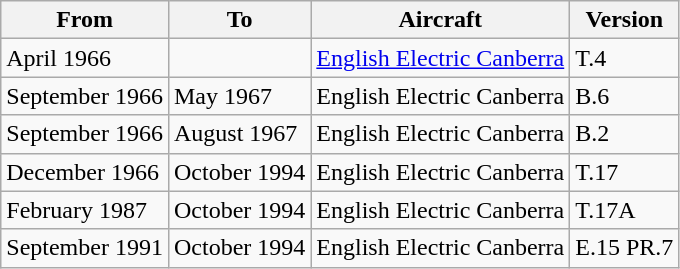<table class="wikitable">
<tr>
<th>From</th>
<th>To</th>
<th>Aircraft</th>
<th>Version</th>
</tr>
<tr>
<td>April 1966</td>
<td></td>
<td><a href='#'>English Electric Canberra</a></td>
<td>T.4</td>
</tr>
<tr>
<td>September 1966</td>
<td>May 1967</td>
<td>English Electric Canberra</td>
<td>B.6</td>
</tr>
<tr>
<td>September 1966</td>
<td>August 1967</td>
<td>English Electric Canberra</td>
<td>B.2</td>
</tr>
<tr>
<td>December 1966</td>
<td>October 1994</td>
<td>English Electric Canberra</td>
<td>T.17</td>
</tr>
<tr>
<td>February 1987</td>
<td>October 1994</td>
<td>English Electric Canberra</td>
<td>T.17A</td>
</tr>
<tr>
<td>September 1991</td>
<td>October 1994</td>
<td>English Electric Canberra</td>
<td>E.15 PR.7</td>
</tr>
</table>
